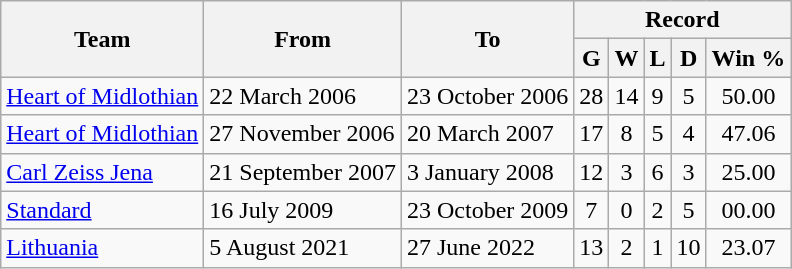<table class="wikitable" style="text-align: center" (as of match played 14 June 2022)>
<tr>
<th rowspan="2">Team</th>
<th rowspan="2">From</th>
<th rowspan="2">To</th>
<th colspan="5">Record</th>
</tr>
<tr>
<th>G</th>
<th>W</th>
<th>L</th>
<th>D</th>
<th>Win %</th>
</tr>
<tr>
<td align=left><a href='#'>Heart of Midlothian</a></td>
<td align=left>22 March 2006</td>
<td align=left>23 October 2006</td>
<td>28</td>
<td>14</td>
<td>9</td>
<td>5</td>
<td>50.00</td>
</tr>
<tr>
<td align=left><a href='#'>Heart of Midlothian</a></td>
<td align=left>27 November 2006</td>
<td align=left>20 March 2007</td>
<td>17</td>
<td>8</td>
<td>5</td>
<td>4</td>
<td>47.06</td>
</tr>
<tr>
<td align=left><a href='#'>Carl Zeiss Jena</a></td>
<td align=left>21 September 2007</td>
<td align=left>3 January 2008</td>
<td>12</td>
<td>3</td>
<td>6</td>
<td>3</td>
<td>25.00</td>
</tr>
<tr>
<td align=left><a href='#'>Standard</a></td>
<td align=left>16 July 2009</td>
<td align=left>23 October 2009</td>
<td>7</td>
<td>0</td>
<td>2</td>
<td>5</td>
<td>00.00</td>
</tr>
<tr>
<td align=left><a href='#'>Lithuania</a></td>
<td align=left>5 August 2021</td>
<td align=left>27 June 2022</td>
<td>13</td>
<td>2</td>
<td>1</td>
<td>10</td>
<td>23.07</td>
</tr>
</table>
